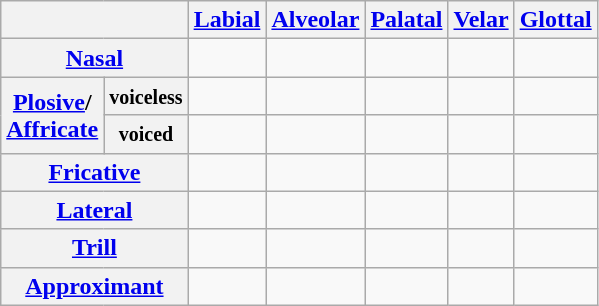<table class="wikitable" style="text-align:center">
<tr>
<th colspan="2"></th>
<th><a href='#'>Labial</a></th>
<th><a href='#'>Alveolar</a></th>
<th><a href='#'>Palatal</a></th>
<th><a href='#'>Velar</a></th>
<th><a href='#'>Glottal</a></th>
</tr>
<tr>
<th colspan="2"><a href='#'>Nasal</a></th>
<td></td>
<td></td>
<td></td>
<td></td>
<td></td>
</tr>
<tr>
<th rowspan="2"><a href='#'>Plosive</a>/<br><a href='#'>Affricate</a></th>
<th><small>voiceless</small></th>
<td></td>
<td></td>
<td></td>
<td></td>
<td></td>
</tr>
<tr>
<th><small>voiced</small></th>
<td></td>
<td></td>
<td></td>
<td></td>
<td></td>
</tr>
<tr>
<th colspan="2"><a href='#'>Fricative</a></th>
<td></td>
<td></td>
<td></td>
<td></td>
<td></td>
</tr>
<tr>
<th colspan="2"><a href='#'>Lateral</a></th>
<td></td>
<td></td>
<td></td>
<td></td>
<td></td>
</tr>
<tr>
<th colspan="2"><a href='#'>Trill</a></th>
<td></td>
<td></td>
<td></td>
<td></td>
<td></td>
</tr>
<tr>
<th colspan="2"><a href='#'>Approximant</a></th>
<td></td>
<td></td>
<td></td>
<td></td>
<td></td>
</tr>
</table>
